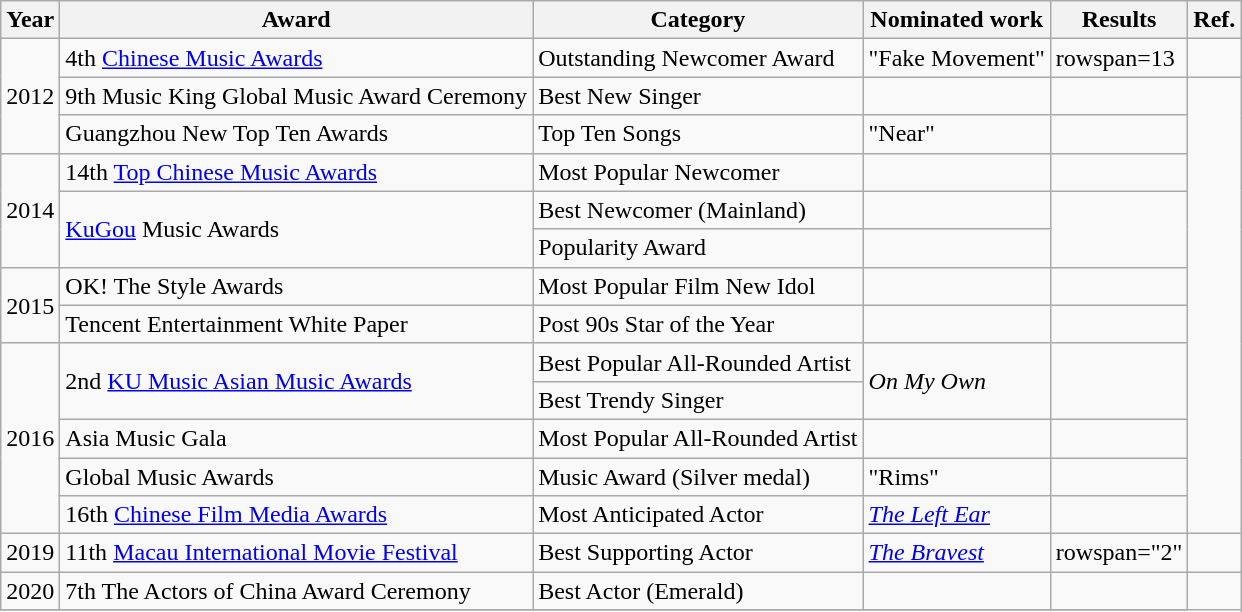<table class="wikitable">
<tr>
<th>Year</th>
<th>Award</th>
<th>Category</th>
<th>Nominated work</th>
<th>Results</th>
<th>Ref.</th>
</tr>
<tr>
<td rowspan=3>2012</td>
<td>4th <a href='#'>Chinese Music Awards</a></td>
<td>Outstanding Newcomer Award</td>
<td>"Fake Movement"</td>
<td>rowspan=13 </td>
<td></td>
</tr>
<tr>
<td>9th Music King Global Music Award Ceremony</td>
<td>Best New Singer</td>
<td></td>
<td></td>
</tr>
<tr>
<td>Guangzhou New Top Ten Awards</td>
<td>Top Ten Songs</td>
<td>"Near"</td>
<td></td>
</tr>
<tr>
<td rowspan=3>2014</td>
<td>14th <a href='#'>Top Chinese Music Awards</a></td>
<td>Most Popular Newcomer</td>
<td></td>
<td></td>
</tr>
<tr>
<td rowspan=2><a href='#'>KuGou</a> Music Awards</td>
<td>Best Newcomer (Mainland)</td>
<td></td>
<td rowspan=2></td>
</tr>
<tr>
<td>Popularity Award</td>
<td></td>
</tr>
<tr>
<td rowspan=2>2015</td>
<td>OK! The Style Awards</td>
<td>Most Popular Film New Idol</td>
<td></td>
<td></td>
</tr>
<tr>
<td>Tencent Entertainment White Paper</td>
<td>Post 90s Star of the Year</td>
<td></td>
<td></td>
</tr>
<tr>
<td rowspan=5>2016</td>
<td rowspan=2>2nd <a href='#'>KU Music Asian Music Awards</a></td>
<td>Best Popular All-Rounded Artist</td>
<td rowspan=2><em>On My Own</em></td>
<td rowspan=2></td>
</tr>
<tr>
<td>Best Trendy Singer</td>
</tr>
<tr>
<td>Asia Music Gala</td>
<td>Most Popular All-Rounded Artist</td>
<td></td>
<td></td>
</tr>
<tr>
<td>Global Music Awards</td>
<td>Music Award (Silver medal)</td>
<td>"Rims"</td>
<td></td>
</tr>
<tr>
<td>16th <a href='#'>Chinese Film Media Awards</a></td>
<td>Most Anticipated Actor</td>
<td><em><a href='#'>The Left Ear</a></em></td>
<td></td>
</tr>
<tr>
<td>2019</td>
<td>11th <a href='#'>Macau International Movie Festival</a></td>
<td>Best Supporting Actor</td>
<td><em><a href='#'>The Bravest</a></em></td>
<td>rowspan="2" </td>
<td></td>
</tr>
<tr>
<td>2020</td>
<td>7th The Actors of China Award Ceremony</td>
<td>Best Actor (Emerald)</td>
<td></td>
<td></td>
</tr>
<tr>
</tr>
</table>
